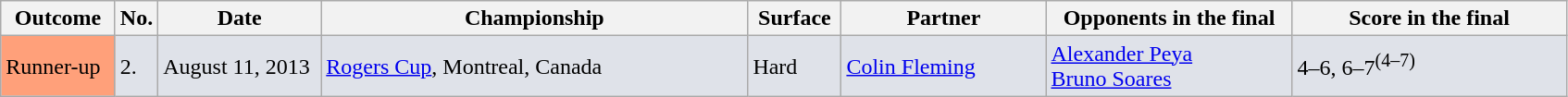<table class="sortable wikitable">
<tr>
<th width=75>Outcome</th>
<th width=20>No.</th>
<th width=110>Date</th>
<th width=300>Championship</th>
<th width=60>Surface</th>
<th width=140>Partner</th>
<th width=170>Opponents in the final</th>
<th width=190>Score in the final</th>
</tr>
<tr bgcolor=#dfe2e9>
<td bgcolor=FFA07A>Runner-up</td>
<td>2.</td>
<td>August 11, 2013</td>
<td><a href='#'>Rogers Cup</a>, Montreal, Canada</td>
<td>Hard</td>
<td> <a href='#'>Colin Fleming</a></td>
<td> <a href='#'>Alexander Peya</a><br> <a href='#'>Bruno Soares</a></td>
<td>4–6, 6–7<sup>(4–7)</sup></td>
</tr>
</table>
